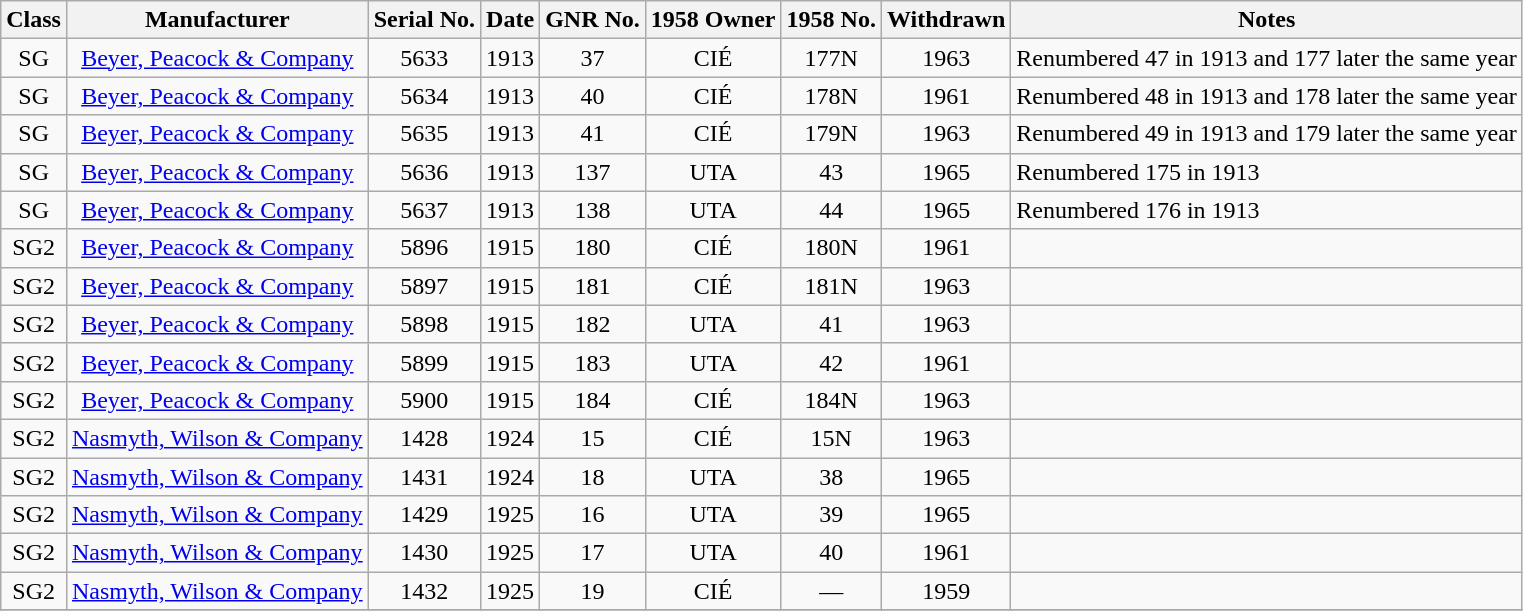<table class="wikitable sortable" style=text-align:center>
<tr>
<th>Class</th>
<th>Manufacturer</th>
<th>Serial No.</th>
<th>Date</th>
<th>GNR No.</th>
<th>1958 Owner</th>
<th>1958 No.</th>
<th>Withdrawn</th>
<th>Notes</th>
</tr>
<tr>
<td>SG</td>
<td><a href='#'>Beyer, Peacock & Company</a></td>
<td>5633</td>
<td>1913</td>
<td>37</td>
<td>CIÉ</td>
<td>177N</td>
<td>1963</td>
<td align=left>Renumbered 47 in 1913 and 177 later the same year</td>
</tr>
<tr>
<td>SG</td>
<td><a href='#'>Beyer, Peacock & Company</a></td>
<td>5634</td>
<td>1913</td>
<td>40</td>
<td>CIÉ</td>
<td>178N</td>
<td>1961</td>
<td align=left>Renumbered 48 in 1913 and 178 later the same year</td>
</tr>
<tr>
<td>SG</td>
<td><a href='#'>Beyer, Peacock & Company</a></td>
<td>5635</td>
<td>1913</td>
<td>41</td>
<td>CIÉ</td>
<td>179N</td>
<td>1963</td>
<td align=left>Renumbered 49 in 1913 and 179 later the same year</td>
</tr>
<tr>
<td>SG</td>
<td><a href='#'>Beyer, Peacock & Company</a></td>
<td>5636</td>
<td>1913</td>
<td>137</td>
<td>UTA</td>
<td>43</td>
<td>1965</td>
<td align=left>Renumbered 175 in 1913</td>
</tr>
<tr>
<td>SG</td>
<td><a href='#'>Beyer, Peacock & Company</a></td>
<td>5637</td>
<td>1913</td>
<td>138</td>
<td>UTA</td>
<td>44</td>
<td>1965</td>
<td align=left>Renumbered 176 in 1913</td>
</tr>
<tr>
<td>SG2</td>
<td><a href='#'>Beyer, Peacock & Company</a></td>
<td>5896</td>
<td>1915</td>
<td>180</td>
<td>CIÉ</td>
<td>180N</td>
<td>1961</td>
<td align=left></td>
</tr>
<tr>
<td>SG2</td>
<td><a href='#'>Beyer, Peacock & Company</a></td>
<td>5897</td>
<td>1915</td>
<td>181</td>
<td>CIÉ</td>
<td>181N</td>
<td>1963</td>
<td align=left></td>
</tr>
<tr>
<td>SG2</td>
<td><a href='#'>Beyer, Peacock & Company</a></td>
<td>5898</td>
<td>1915</td>
<td>182</td>
<td>UTA</td>
<td>41</td>
<td>1963</td>
<td align=left></td>
</tr>
<tr>
<td>SG2</td>
<td><a href='#'>Beyer, Peacock & Company</a></td>
<td>5899</td>
<td>1915</td>
<td>183</td>
<td>UTA</td>
<td>42</td>
<td>1961</td>
<td align=left></td>
</tr>
<tr>
<td>SG2</td>
<td><a href='#'>Beyer, Peacock & Company</a></td>
<td>5900</td>
<td>1915</td>
<td>184</td>
<td>CIÉ</td>
<td>184N</td>
<td>1963</td>
<td align=left></td>
</tr>
<tr>
<td>SG2</td>
<td><a href='#'>Nasmyth, Wilson & Company</a></td>
<td>1428</td>
<td>1924</td>
<td>15</td>
<td>CIÉ</td>
<td>15N</td>
<td>1963</td>
<td align=left></td>
</tr>
<tr>
<td>SG2</td>
<td><a href='#'>Nasmyth, Wilson & Company</a></td>
<td>1431</td>
<td>1924</td>
<td>18</td>
<td>UTA</td>
<td>38</td>
<td>1965</td>
<td align=left></td>
</tr>
<tr>
<td>SG2</td>
<td><a href='#'>Nasmyth, Wilson & Company</a></td>
<td>1429</td>
<td>1925</td>
<td>16</td>
<td>UTA</td>
<td>39</td>
<td>1965</td>
<td align=left></td>
</tr>
<tr>
<td>SG2</td>
<td><a href='#'>Nasmyth, Wilson & Company</a></td>
<td>1430</td>
<td>1925</td>
<td>17</td>
<td>UTA</td>
<td>40</td>
<td>1961</td>
<td align=left></td>
</tr>
<tr>
<td>SG2</td>
<td><a href='#'>Nasmyth, Wilson & Company</a></td>
<td>1432</td>
<td>1925</td>
<td>19</td>
<td>CIÉ</td>
<td>—</td>
<td>1959</td>
<td align=left></td>
</tr>
<tr>
</tr>
</table>
